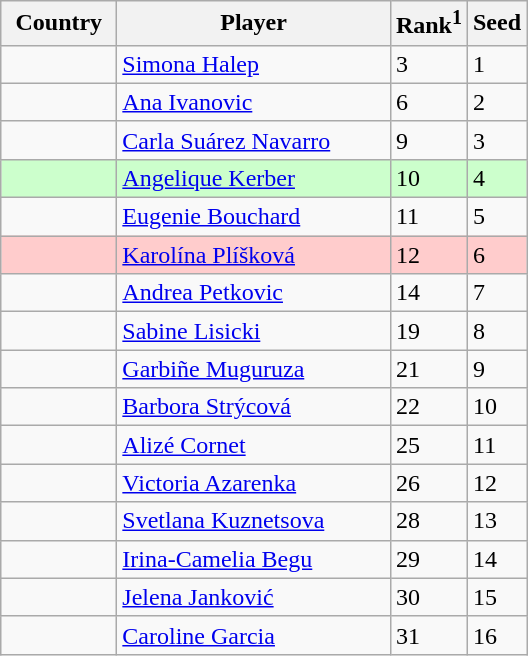<table class="wikitable" border="1">
<tr>
<th width="70">Country</th>
<th width="175">Player</th>
<th>Rank<sup>1</sup></th>
<th>Seed</th>
</tr>
<tr>
<td></td>
<td><a href='#'>Simona Halep</a></td>
<td>3</td>
<td>1</td>
</tr>
<tr>
<td></td>
<td><a href='#'>Ana Ivanovic</a></td>
<td>6</td>
<td>2</td>
</tr>
<tr>
<td></td>
<td><a href='#'>Carla Suárez Navarro</a></td>
<td>9</td>
<td>3</td>
</tr>
<tr style="background:#cfc;">
<td></td>
<td><a href='#'>Angelique Kerber</a></td>
<td>10</td>
<td>4</td>
</tr>
<tr>
<td></td>
<td><a href='#'>Eugenie Bouchard</a></td>
<td>11</td>
<td>5</td>
</tr>
<tr style="background:#fcc;">
<td></td>
<td><a href='#'>Karolína Plíšková</a></td>
<td>12</td>
<td>6</td>
</tr>
<tr>
<td></td>
<td><a href='#'>Andrea Petkovic</a></td>
<td>14</td>
<td>7</td>
</tr>
<tr>
<td></td>
<td><a href='#'>Sabine Lisicki</a></td>
<td>19</td>
<td>8</td>
</tr>
<tr>
<td></td>
<td><a href='#'>Garbiñe Muguruza</a></td>
<td>21</td>
<td>9</td>
</tr>
<tr>
<td></td>
<td><a href='#'>Barbora Strýcová</a></td>
<td>22</td>
<td>10</td>
</tr>
<tr>
<td></td>
<td><a href='#'>Alizé Cornet</a></td>
<td>25</td>
<td>11</td>
</tr>
<tr>
<td></td>
<td><a href='#'>Victoria Azarenka</a></td>
<td>26</td>
<td>12</td>
</tr>
<tr>
<td></td>
<td><a href='#'>Svetlana Kuznetsova</a></td>
<td>28</td>
<td>13</td>
</tr>
<tr>
<td></td>
<td><a href='#'>Irina-Camelia Begu</a></td>
<td>29</td>
<td>14</td>
</tr>
<tr>
<td></td>
<td><a href='#'>Jelena Janković</a></td>
<td>30</td>
<td>15</td>
</tr>
<tr>
<td></td>
<td><a href='#'>Caroline Garcia</a></td>
<td>31</td>
<td>16</td>
</tr>
</table>
